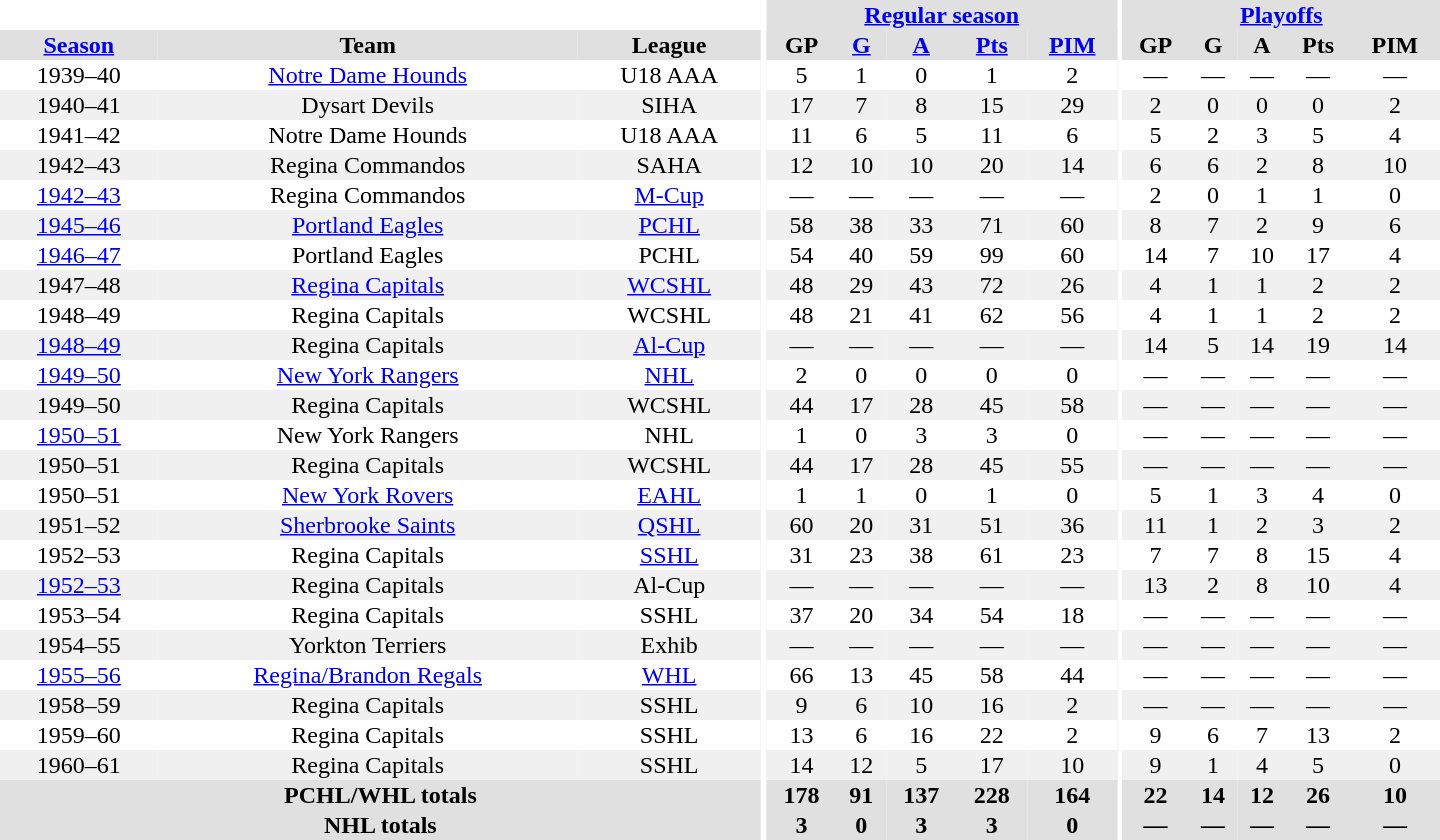<table border="0" cellpadding="1" cellspacing="0" style="text-align:center; width:60em">
<tr bgcolor="#e0e0e0">
<th colspan="3" bgcolor="#ffffff"></th>
<th rowspan="100" bgcolor="#ffffff"></th>
<th colspan="5"><a href='#'>Regular season</a></th>
<th rowspan="100" bgcolor="#ffffff"></th>
<th colspan="5"><a href='#'>Playoffs</a></th>
</tr>
<tr bgcolor="#e0e0e0">
<th><a href='#'>Season</a></th>
<th>Team</th>
<th>League</th>
<th>GP</th>
<th><a href='#'>G</a></th>
<th><a href='#'>A</a></th>
<th><a href='#'>Pts</a></th>
<th><a href='#'>PIM</a></th>
<th>GP</th>
<th>G</th>
<th>A</th>
<th>Pts</th>
<th>PIM</th>
</tr>
<tr>
<td>1939–40</td>
<td><a href='#'>Notre Dame Hounds</a></td>
<td>U18 AAA</td>
<td>5</td>
<td>1</td>
<td>0</td>
<td>1</td>
<td>2</td>
<td>—</td>
<td>—</td>
<td>—</td>
<td>—</td>
<td>—</td>
</tr>
<tr bgcolor="#f0f0f0">
<td>1940–41</td>
<td>Dysart Devils</td>
<td>SIHA</td>
<td>17</td>
<td>7</td>
<td>8</td>
<td>15</td>
<td>29</td>
<td>2</td>
<td>0</td>
<td>0</td>
<td>0</td>
<td>2</td>
</tr>
<tr>
<td>1941–42</td>
<td>Notre Dame Hounds</td>
<td>U18 AAA</td>
<td>11</td>
<td>6</td>
<td>5</td>
<td>11</td>
<td>6</td>
<td>5</td>
<td>2</td>
<td>3</td>
<td>5</td>
<td>4</td>
</tr>
<tr bgcolor="#f0f0f0">
<td>1942–43</td>
<td>Regina Commandos</td>
<td>SAHA</td>
<td>12</td>
<td>10</td>
<td>10</td>
<td>20</td>
<td>14</td>
<td>6</td>
<td>6</td>
<td>2</td>
<td>8</td>
<td>10</td>
</tr>
<tr>
<td><a href='#'>1942–43</a></td>
<td>Regina Commandos</td>
<td><a href='#'>M-Cup</a></td>
<td>—</td>
<td>—</td>
<td>—</td>
<td>—</td>
<td>—</td>
<td>2</td>
<td>0</td>
<td>1</td>
<td>1</td>
<td>0</td>
</tr>
<tr bgcolor="#f0f0f0">
<td><a href='#'>1945–46</a></td>
<td><a href='#'>Portland Eagles</a></td>
<td><a href='#'>PCHL</a></td>
<td>58</td>
<td>38</td>
<td>33</td>
<td>71</td>
<td>60</td>
<td>8</td>
<td>7</td>
<td>2</td>
<td>9</td>
<td>6</td>
</tr>
<tr>
<td><a href='#'>1946–47</a></td>
<td>Portland Eagles</td>
<td>PCHL</td>
<td>54</td>
<td>40</td>
<td>59</td>
<td>99</td>
<td>60</td>
<td>14</td>
<td>7</td>
<td>10</td>
<td>17</td>
<td>4</td>
</tr>
<tr bgcolor="#f0f0f0">
<td>1947–48</td>
<td><a href='#'>Regina Capitals</a></td>
<td><a href='#'>WCSHL</a></td>
<td>48</td>
<td>29</td>
<td>43</td>
<td>72</td>
<td>26</td>
<td>4</td>
<td>1</td>
<td>1</td>
<td>2</td>
<td>2</td>
</tr>
<tr>
<td>1948–49</td>
<td>Regina Capitals</td>
<td>WCSHL</td>
<td>48</td>
<td>21</td>
<td>41</td>
<td>62</td>
<td>56</td>
<td>4</td>
<td>1</td>
<td>1</td>
<td>2</td>
<td>2</td>
</tr>
<tr bgcolor="#f0f0f0">
<td><a href='#'>1948–49</a></td>
<td>Regina Capitals</td>
<td><a href='#'>Al-Cup</a></td>
<td>—</td>
<td>—</td>
<td>—</td>
<td>—</td>
<td>—</td>
<td>14</td>
<td>5</td>
<td>14</td>
<td>19</td>
<td>14</td>
</tr>
<tr>
<td><a href='#'>1949–50</a></td>
<td><a href='#'>New York Rangers</a></td>
<td><a href='#'>NHL</a></td>
<td>2</td>
<td>0</td>
<td>0</td>
<td>0</td>
<td>0</td>
<td>—</td>
<td>—</td>
<td>—</td>
<td>—</td>
<td>—</td>
</tr>
<tr bgcolor="#f0f0f0">
<td>1949–50</td>
<td>Regina Capitals</td>
<td>WCSHL</td>
<td>44</td>
<td>17</td>
<td>28</td>
<td>45</td>
<td>58</td>
<td>—</td>
<td>—</td>
<td>—</td>
<td>—</td>
<td>—</td>
</tr>
<tr>
<td><a href='#'>1950–51</a></td>
<td>New York Rangers</td>
<td>NHL</td>
<td>1</td>
<td>0</td>
<td>3</td>
<td>3</td>
<td>0</td>
<td>—</td>
<td>—</td>
<td>—</td>
<td>—</td>
<td>—</td>
</tr>
<tr bgcolor="#f0f0f0">
<td>1950–51</td>
<td>Regina Capitals</td>
<td>WCSHL</td>
<td>44</td>
<td>17</td>
<td>28</td>
<td>45</td>
<td>55</td>
<td>—</td>
<td>—</td>
<td>—</td>
<td>—</td>
<td>—</td>
</tr>
<tr>
<td>1950–51</td>
<td><a href='#'>New York Rovers</a></td>
<td><a href='#'>EAHL</a></td>
<td>1</td>
<td>1</td>
<td>0</td>
<td>1</td>
<td>0</td>
<td>5</td>
<td>1</td>
<td>3</td>
<td>4</td>
<td>0</td>
</tr>
<tr bgcolor="#f0f0f0">
<td>1951–52</td>
<td><a href='#'>Sherbrooke Saints</a></td>
<td><a href='#'>QSHL</a></td>
<td>60</td>
<td>20</td>
<td>31</td>
<td>51</td>
<td>36</td>
<td>11</td>
<td>1</td>
<td>2</td>
<td>3</td>
<td>2</td>
</tr>
<tr>
<td>1952–53</td>
<td>Regina Capitals</td>
<td><a href='#'>SSHL</a></td>
<td>31</td>
<td>23</td>
<td>38</td>
<td>61</td>
<td>23</td>
<td>7</td>
<td>7</td>
<td>8</td>
<td>15</td>
<td>4</td>
</tr>
<tr bgcolor="#f0f0f0">
<td><a href='#'>1952–53</a></td>
<td>Regina Capitals</td>
<td>Al-Cup</td>
<td>—</td>
<td>—</td>
<td>—</td>
<td>—</td>
<td>—</td>
<td>13</td>
<td>2</td>
<td>8</td>
<td>10</td>
<td>4</td>
</tr>
<tr>
<td>1953–54</td>
<td>Regina Capitals</td>
<td>SSHL</td>
<td>37</td>
<td>20</td>
<td>34</td>
<td>54</td>
<td>18</td>
<td>—</td>
<td>—</td>
<td>—</td>
<td>—</td>
<td>—</td>
</tr>
<tr bgcolor="#f0f0f0">
<td>1954–55</td>
<td>Yorkton Terriers</td>
<td>Exhib</td>
<td>—</td>
<td>—</td>
<td>—</td>
<td>—</td>
<td>—</td>
<td>—</td>
<td>—</td>
<td>—</td>
<td>—</td>
<td>—</td>
</tr>
<tr>
<td><a href='#'>1955–56</a></td>
<td><a href='#'>Regina/Brandon Regals</a></td>
<td><a href='#'>WHL</a></td>
<td>66</td>
<td>13</td>
<td>45</td>
<td>58</td>
<td>44</td>
<td>—</td>
<td>—</td>
<td>—</td>
<td>—</td>
<td>—</td>
</tr>
<tr bgcolor="#f0f0f0">
<td>1958–59</td>
<td>Regina Capitals</td>
<td>SSHL</td>
<td>9</td>
<td>6</td>
<td>10</td>
<td>16</td>
<td>2</td>
<td>—</td>
<td>—</td>
<td>—</td>
<td>—</td>
<td>—</td>
</tr>
<tr>
<td>1959–60</td>
<td>Regina Capitals</td>
<td>SSHL</td>
<td>13</td>
<td>6</td>
<td>16</td>
<td>22</td>
<td>2</td>
<td>9</td>
<td>6</td>
<td>7</td>
<td>13</td>
<td>2</td>
</tr>
<tr bgcolor="#f0f0f0">
<td>1960–61</td>
<td>Regina Capitals</td>
<td>SSHL</td>
<td>14</td>
<td>12</td>
<td>5</td>
<td>17</td>
<td>10</td>
<td>9</td>
<td>1</td>
<td>4</td>
<td>5</td>
<td>0</td>
</tr>
<tr bgcolor="#e0e0e0">
<th colspan="3">PCHL/WHL totals</th>
<th>178</th>
<th>91</th>
<th>137</th>
<th>228</th>
<th>164</th>
<th>22</th>
<th>14</th>
<th>12</th>
<th>26</th>
<th>10</th>
</tr>
<tr bgcolor="#e0e0e0">
<th colspan="3">NHL totals</th>
<th>3</th>
<th>0</th>
<th>3</th>
<th>3</th>
<th>0</th>
<th>—</th>
<th>—</th>
<th>—</th>
<th>—</th>
<th>—</th>
</tr>
</table>
